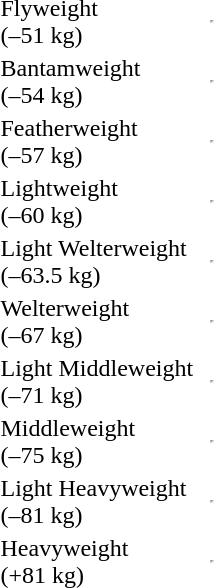<table>
<tr>
<td>Flyweight<br>(–51 kg)</td>
<td></td>
<td></td>
<td><hr></td>
</tr>
<tr>
<td>Bantamweight<br>(–54 kg)</td>
<td></td>
<td></td>
<td><hr></td>
</tr>
<tr>
<td>Featherweight<br>(–57 kg)</td>
<td></td>
<td></td>
<td><hr></td>
</tr>
<tr>
<td>Lightweight<br>(–60 kg)</td>
<td></td>
<td></td>
<td><hr></td>
</tr>
<tr>
<td>Light Welterweight<br>(–63.5 kg)</td>
<td></td>
<td></td>
<td><hr></td>
</tr>
<tr>
<td>Welterweight<br>(–67 kg)</td>
<td></td>
<td></td>
<td><hr></td>
</tr>
<tr>
<td>Light Middleweight<br>(–71 kg)</td>
<td></td>
<td></td>
<td><hr></td>
</tr>
<tr>
<td>Middleweight<br>(–75 kg)</td>
<td></td>
<td></td>
<td><hr></td>
</tr>
<tr>
<td>Light Heavyweight<br>(–81 kg)</td>
<td></td>
<td></td>
<td><hr></td>
</tr>
<tr>
<td>Heavyweight<br>(+81 kg)</td>
<td></td>
<td></td>
<td><hr></td>
</tr>
</table>
